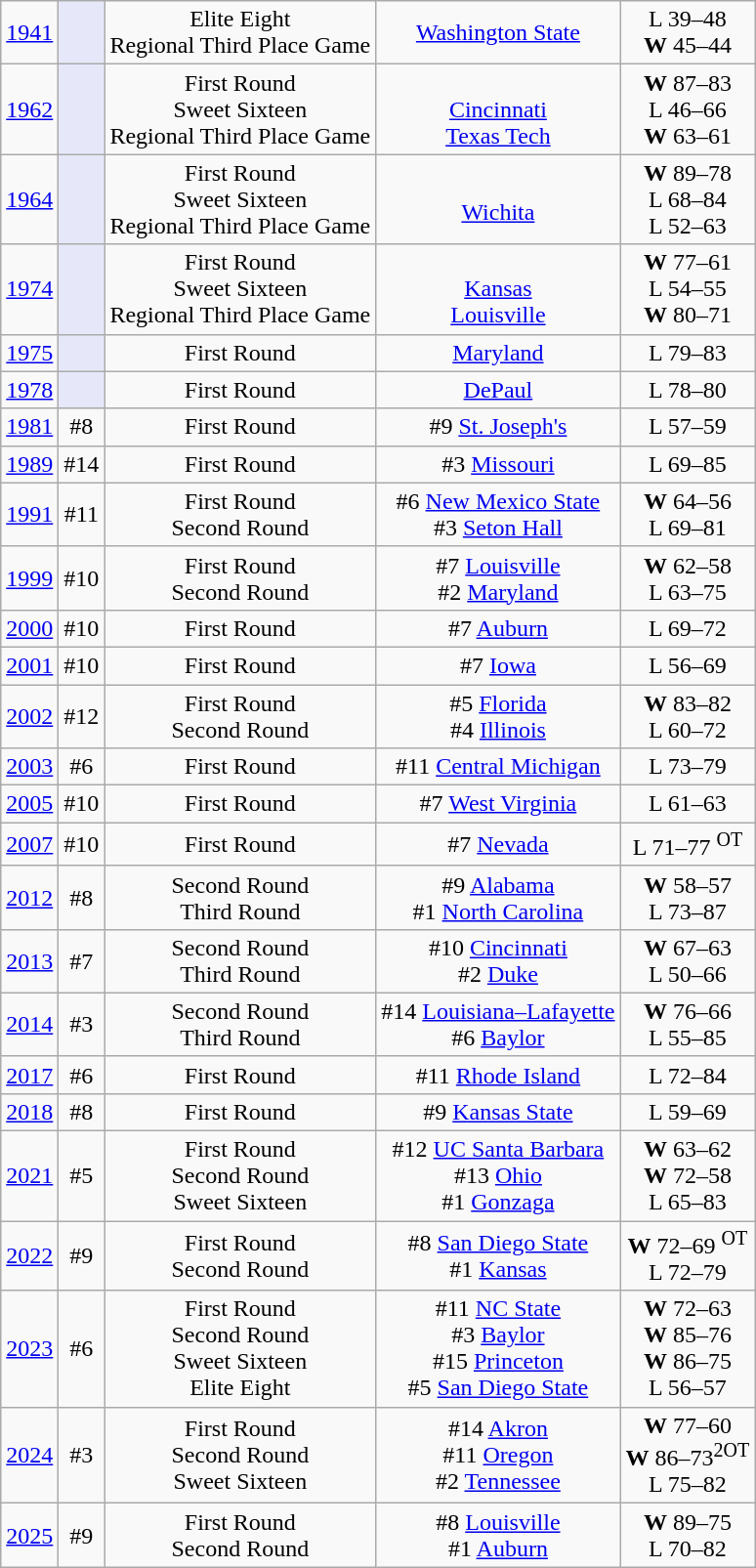<table class="wikitable">
<tr align="center">
<td><a href='#'>1941</a></td>
<td style="background:#E6E8FA;"></td>
<td>Elite Eight<br>Regional Third Place Game</td>
<td><a href='#'>Washington State</a><br></td>
<td>L 39–48<br><strong>W</strong> 45–44</td>
</tr>
<tr align="center">
<td><a href='#'>1962</a></td>
<td style="background:#E6E8FA;"></td>
<td>First Round<br>Sweet Sixteen<br>Regional Third Place Game</td>
<td><br><a href='#'>Cincinnati</a><br><a href='#'>Texas Tech</a></td>
<td><strong>W</strong> 87–83<br>L 46–66<br><strong>W</strong> 63–61</td>
</tr>
<tr align="center">
<td><a href='#'>1964</a></td>
<td style="background:#E6E8FA;"></td>
<td>First Round<br>Sweet Sixteen<br>Regional Third Place Game</td>
<td><br><a href='#'>Wichita</a><br></td>
<td><strong>W</strong> 89–78<br>L 68–84<br>L 52–63</td>
</tr>
<tr align="center">
<td><a href='#'>1974</a></td>
<td style="background:#E6E8FA;"></td>
<td>First Round<br>Sweet Sixteen<br>Regional Third Place Game</td>
<td><br><a href='#'>Kansas</a><br><a href='#'>Louisville</a></td>
<td><strong>W</strong> 77–61<br>L 54–55<br><strong>W</strong> 80–71</td>
</tr>
<tr align="center">
<td><a href='#'>1975</a></td>
<td style="background:#E6E8FA;"></td>
<td>First Round</td>
<td><a href='#'>Maryland</a></td>
<td>L 79–83</td>
</tr>
<tr align="center">
<td><a href='#'>1978</a></td>
<td style="background:#E6E8FA;"></td>
<td>First Round</td>
<td><a href='#'>DePaul</a></td>
<td>L 78–80</td>
</tr>
<tr align="center">
<td><a href='#'>1981</a></td>
<td>#8</td>
<td>First Round</td>
<td>#9 <a href='#'>St. Joseph's</a></td>
<td>L 57–59</td>
</tr>
<tr align="center">
<td><a href='#'>1989</a></td>
<td>#14</td>
<td>First Round</td>
<td>#3 <a href='#'>Missouri</a></td>
<td>L 69–85</td>
</tr>
<tr align="center">
<td><a href='#'>1991</a></td>
<td>#11</td>
<td>First Round<br>Second Round</td>
<td>#6 <a href='#'>New Mexico State</a><br>#3 <a href='#'>Seton Hall</a></td>
<td><strong>W</strong> 64–56<br>L 69–81</td>
</tr>
<tr align="center">
<td><a href='#'>1999</a></td>
<td>#10</td>
<td>First Round<br>Second Round</td>
<td>#7 <a href='#'>Louisville</a><br>#2 <a href='#'>Maryland</a></td>
<td><strong>W</strong> 62–58<br>L 63–75</td>
</tr>
<tr align="center">
<td><a href='#'>2000</a></td>
<td>#10</td>
<td>First Round</td>
<td>#7 <a href='#'>Auburn</a></td>
<td>L 69–72</td>
</tr>
<tr align="center">
<td><a href='#'>2001</a></td>
<td>#10</td>
<td>First Round</td>
<td>#7 <a href='#'>Iowa</a></td>
<td>L 56–69</td>
</tr>
<tr align="center">
<td><a href='#'>2002</a></td>
<td>#12</td>
<td>First Round<br>Second Round</td>
<td>#5 <a href='#'>Florida</a><br>#4 <a href='#'>Illinois</a></td>
<td><strong>W</strong> 83–82<br>L 60–72</td>
</tr>
<tr align="center">
<td><a href='#'>2003</a></td>
<td>#6</td>
<td>First Round</td>
<td>#11 <a href='#'>Central Michigan</a></td>
<td>L 73–79</td>
</tr>
<tr align="center">
<td><a href='#'>2005</a></td>
<td>#10</td>
<td>First Round</td>
<td>#7 <a href='#'>West Virginia</a></td>
<td>L 61–63</td>
</tr>
<tr align="center">
<td><a href='#'>2007</a></td>
<td>#10</td>
<td>First Round</td>
<td>#7 <a href='#'>Nevada</a></td>
<td>L 71–77 <sup>OT</sup></td>
</tr>
<tr align="center">
<td><a href='#'>2012</a></td>
<td>#8</td>
<td>Second Round<br>Third Round</td>
<td>#9 <a href='#'>Alabama</a><br>#1 <a href='#'>North Carolina</a></td>
<td><strong>W</strong> 58–57<br>L 73–87</td>
</tr>
<tr align="center">
<td><a href='#'>2013</a></td>
<td>#7</td>
<td>Second Round<br>Third Round</td>
<td>#10 <a href='#'>Cincinnati</a><br>#2 <a href='#'>Duke</a></td>
<td><strong>W</strong> 67–63 <br>L 50–66</td>
</tr>
<tr align="center">
<td><a href='#'>2014</a></td>
<td>#3</td>
<td>Second Round<br>Third Round</td>
<td>#14 <a href='#'>Louisiana–Lafayette</a><br>#6 <a href='#'>Baylor</a></td>
<td><strong>W</strong> 76–66 <br>L 55–85</td>
</tr>
<tr align="center">
<td><a href='#'>2017</a></td>
<td>#6</td>
<td>First Round</td>
<td>#11 <a href='#'>Rhode Island</a></td>
<td>L 72–84</td>
</tr>
<tr align="center">
<td><a href='#'>2018</a></td>
<td>#8</td>
<td>First Round</td>
<td>#9 <a href='#'>Kansas State</a></td>
<td>L 59–69</td>
</tr>
<tr align="center">
<td><a href='#'>2021</a></td>
<td>#5</td>
<td>First Round<br>Second Round<br>Sweet Sixteen</td>
<td>#12 <a href='#'>UC Santa Barbara</a><br>#13 <a href='#'>Ohio</a><br>#1 <a href='#'>Gonzaga</a></td>
<td><strong>W</strong> 63–62<br><strong>W</strong> 72–58<br>L 65–83</td>
</tr>
<tr align="center">
<td><a href='#'>2022</a></td>
<td>#9</td>
<td>First Round<br>Second Round</td>
<td>#8 <a href='#'>San Diego State</a><br>#1 <a href='#'>Kansas</a></td>
<td><strong>W</strong> 72–69 <sup>OT</sup><br> L 72–79</td>
</tr>
<tr align="center">
<td><a href='#'>2023</a></td>
<td>#6</td>
<td>First Round<br>Second Round<br>Sweet Sixteen<br>Elite Eight</td>
<td>#11 <a href='#'>NC State</a><br>#3 <a href='#'>Baylor</a><br>#15 <a href='#'>Princeton</a><br>#5 <a href='#'>San Diego State</a></td>
<td><strong>W</strong> 72–63<br> <strong>W</strong> 85–76<br> <strong>W</strong> 86–75<br> L 56–57</td>
</tr>
<tr align="center">
<td><a href='#'>2024</a></td>
<td>#3</td>
<td>First Round<br>Second Round<br>Sweet Sixteen</td>
<td>#14 <a href='#'>Akron</a><br>#11 <a href='#'>Oregon</a><br>#2 <a href='#'>Tennessee</a></td>
<td><strong>W</strong> 77–60<br><strong>W</strong> 86–73<sup>2OT</sup><br>L 75–82</td>
</tr>
<tr align="center">
<td><a href='#'>2025</a></td>
<td>#9</td>
<td>First Round<br>Second Round</td>
<td>#8 <a href='#'>Louisville</a><br>#1 <a href='#'>Auburn</a></td>
<td><strong>W</strong> 89–75<br>L 70–82</td>
</tr>
</table>
